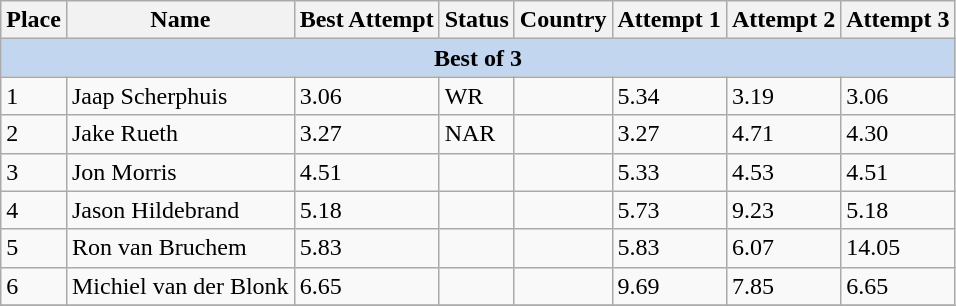<table class="wikitable sortable">
<tr>
<th>Place</th>
<th class="unsortable">Name</th>
<th>Best Attempt</th>
<th class="unsortable">Status</th>
<th class="unsortable">Country</th>
<th>Attempt 1</th>
<th>Attempt 2</th>
<th>Attempt 3</th>
</tr>
<tr>
<th colspan="8" style="text-align:center; background:#C3D6EF;">Best of 3</th>
</tr>
<tr>
<td>1</td>
<td>Jaap Scherphuis</td>
<td>3.06</td>
<td>WR</td>
<td></td>
<td>5.34</td>
<td>3.19</td>
<td>3.06</td>
</tr>
<tr>
<td>2</td>
<td>Jake Rueth</td>
<td>3.27</td>
<td>NAR</td>
<td></td>
<td>3.27</td>
<td>4.71</td>
<td>4.30</td>
</tr>
<tr>
<td>3</td>
<td>Jon Morris</td>
<td>4.51</td>
<td></td>
<td></td>
<td>5.33</td>
<td>4.53</td>
<td>4.51</td>
</tr>
<tr>
<td>4</td>
<td>Jason Hildebrand</td>
<td>5.18</td>
<td></td>
<td></td>
<td>5.73</td>
<td>9.23</td>
<td>5.18</td>
</tr>
<tr>
<td>5</td>
<td>Ron van Bruchem</td>
<td>5.83</td>
<td></td>
<td></td>
<td>5.83</td>
<td>6.07</td>
<td>14.05</td>
</tr>
<tr>
<td>6</td>
<td>Michiel van der Blonk</td>
<td>6.65</td>
<td></td>
<td></td>
<td>9.69</td>
<td>7.85</td>
<td>6.65</td>
</tr>
<tr>
</tr>
</table>
